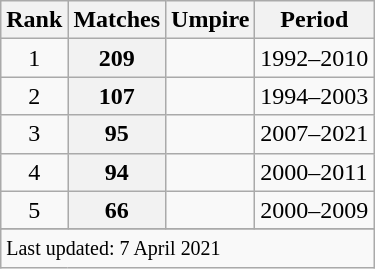<table class="wikitable plainrowheaders sortable">
<tr>
<th scope=col>Rank</th>
<th scope=col>Matches</th>
<th scope=col>Umpire</th>
<th scope=col>Period</th>
</tr>
<tr>
<td align=center>1</td>
<th scope=row style=text-align:center;>209</th>
<td></td>
<td>1992–2010</td>
</tr>
<tr>
<td align=center>2</td>
<th scope=row style=text-align:center;>107</th>
<td></td>
<td>1994–2003</td>
</tr>
<tr>
<td align=center>3</td>
<th scope=row style=text-align:center;>95</th>
<td></td>
<td>2007–2021</td>
</tr>
<tr>
<td align=center>4</td>
<th scope=row style=text-align:center;>94</th>
<td></td>
<td>2000–2011</td>
</tr>
<tr>
<td align=center>5</td>
<th scope=row style=text-align:center;>66</th>
<td></td>
<td>2000–2009</td>
</tr>
<tr>
</tr>
<tr class=sortbottom>
<td colspan=4><small>Last updated: 7 April 2021</small></td>
</tr>
</table>
